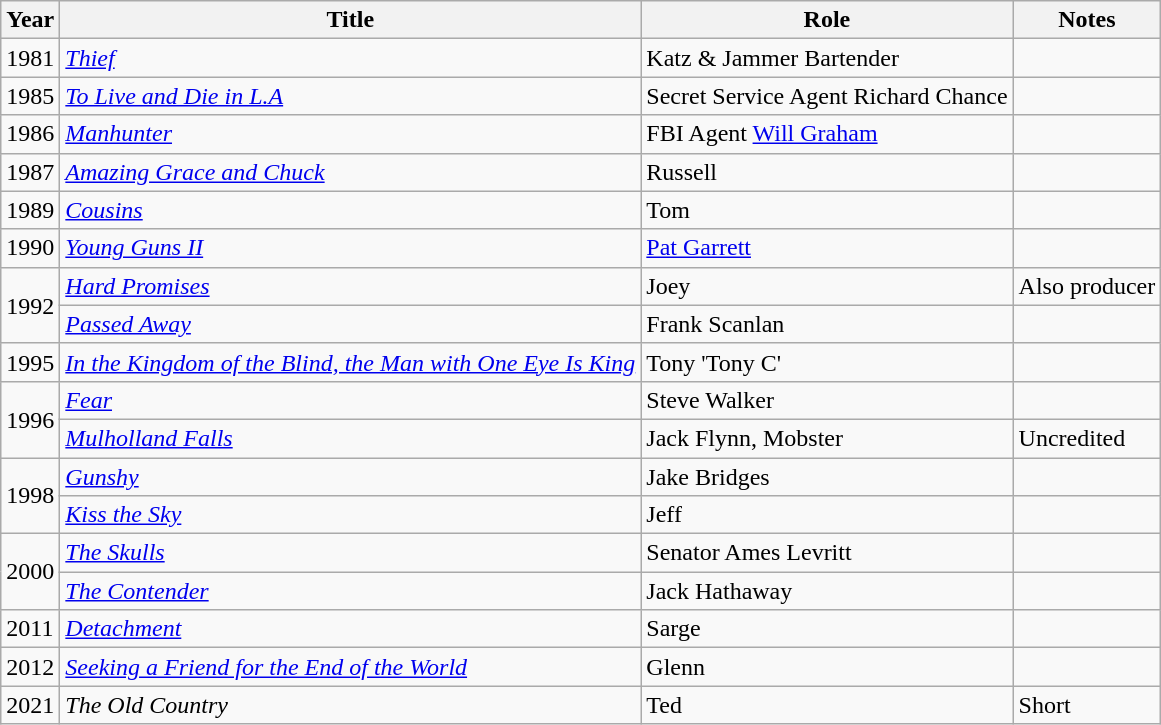<table class="wikitable sortable">
<tr>
<th>Year</th>
<th>Title</th>
<th>Role</th>
<th>Notes</th>
</tr>
<tr>
<td>1981</td>
<td><em><a href='#'>Thief</a></em></td>
<td>Katz & Jammer Bartender</td>
<td></td>
</tr>
<tr>
<td>1985</td>
<td><em><a href='#'>To Live and Die in L.A</a></em></td>
<td>Secret Service Agent Richard Chance</td>
<td></td>
</tr>
<tr>
<td>1986</td>
<td><em><a href='#'>Manhunter</a></em></td>
<td>FBI Agent <a href='#'>Will Graham</a></td>
<td></td>
</tr>
<tr>
<td>1987</td>
<td><em><a href='#'>Amazing Grace and Chuck</a></em></td>
<td>Russell</td>
<td></td>
</tr>
<tr>
<td>1989</td>
<td><em><a href='#'>Cousins</a></em></td>
<td>Tom</td>
<td></td>
</tr>
<tr>
<td>1990</td>
<td><em><a href='#'>Young Guns II</a></em></td>
<td><a href='#'>Pat Garrett</a></td>
<td></td>
</tr>
<tr>
<td rowspan=2>1992</td>
<td><em><a href='#'>Hard Promises</a></em></td>
<td>Joey</td>
<td>Also producer</td>
</tr>
<tr>
<td><em><a href='#'>Passed Away</a></em></td>
<td>Frank Scanlan</td>
<td></td>
</tr>
<tr>
<td>1995</td>
<td><em><a href='#'>In the Kingdom of the Blind, the Man with One Eye Is King</a></em></td>
<td>Tony 'Tony C'</td>
<td></td>
</tr>
<tr>
<td rowspan=2>1996</td>
<td><em><a href='#'>Fear</a></em></td>
<td>Steve Walker</td>
<td></td>
</tr>
<tr>
<td><em><a href='#'>Mulholland Falls</a></em></td>
<td>Jack Flynn, Mobster</td>
<td>Uncredited</td>
</tr>
<tr>
<td rowspan=2>1998</td>
<td><em><a href='#'>Gunshy</a></em></td>
<td>Jake Bridges</td>
<td></td>
</tr>
<tr>
<td><em><a href='#'>Kiss the Sky</a></em></td>
<td>Jeff</td>
<td></td>
</tr>
<tr>
<td rowspan=2>2000</td>
<td><em><a href='#'>The Skulls</a></em></td>
<td>Senator Ames Levritt</td>
<td></td>
</tr>
<tr>
<td><em><a href='#'>The Contender</a></em></td>
<td>Jack Hathaway</td>
<td></td>
</tr>
<tr>
<td>2011</td>
<td><em><a href='#'>Detachment</a></em></td>
<td>Sarge</td>
<td></td>
</tr>
<tr>
<td>2012</td>
<td><em><a href='#'>Seeking a Friend for the End of the World</a></em></td>
<td>Glenn</td>
<td></td>
</tr>
<tr>
<td>2021</td>
<td><em>The Old Country</em></td>
<td>Ted</td>
<td>Short</td>
</tr>
</table>
